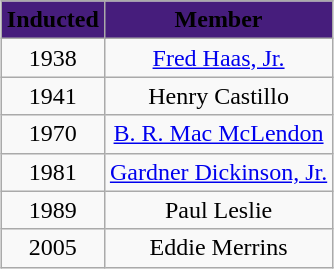<table style="margin: 1em auto 1em auto" class="wikitable sortable">
<tr>
<th style="background:#461d7c; text-align:center;"><span>Inducted</span></th>
<th style="background:#461d7c; text-align:center;"><span>Member</span></th>
</tr>
<tr style="text-align:center;">
<td>1938</td>
<td><a href='#'>Fred Haas, Jr.</a></td>
</tr>
<tr style="text-align:center;">
<td>1941</td>
<td>Henry Castillo</td>
</tr>
<tr style="text-align:center;">
<td>1970</td>
<td><a href='#'>B. R. Mac McLendon</a></td>
</tr>
<tr style="text-align:center;">
<td>1981</td>
<td><a href='#'>Gardner Dickinson, Jr.</a></td>
</tr>
<tr style="text-align:center;">
<td>1989</td>
<td>Paul Leslie</td>
</tr>
<tr style="text-align:center;">
<td>2005</td>
<td>Eddie Merrins</td>
</tr>
</table>
